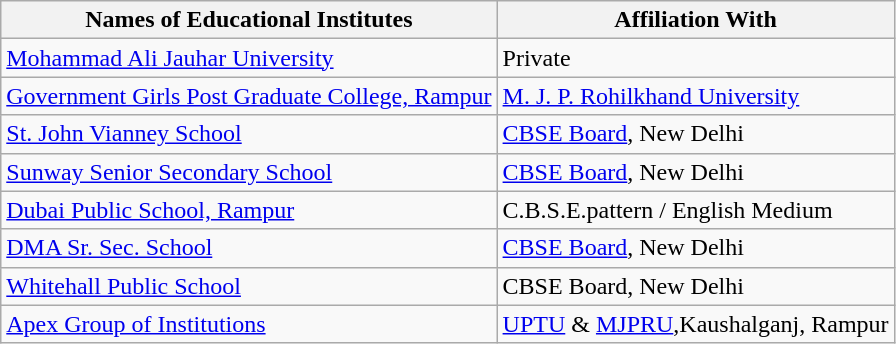<table class="wikitable sortable" style="border:1px solid black" cellspacing="1" cellpadding="1" border="0">
<tr>
<th>Names of Educational Institutes</th>
<th>Affiliation With</th>
</tr>
<tr>
<td><a href='#'>Mohammad Ali Jauhar University</a></td>
<td>Private</td>
</tr>
<tr>
<td><a href='#'>Government Girls Post Graduate College, Rampur</a></td>
<td><a href='#'>M. J. P. Rohilkhand University</a></td>
</tr>
<tr>
<td><a href='#'>St. John Vianney School</a></td>
<td><a href='#'>CBSE Board</a>, New Delhi</td>
</tr>
<tr>
<td><a href='#'>Sunway Senior Secondary School</a></td>
<td><a href='#'>CBSE Board</a>, New Delhi</td>
</tr>
<tr>
<td><a href='#'>Dubai Public School, Rampur</a></td>
<td>C.B.S.E.pattern / English Medium</td>
</tr>
<tr>
<td><a href='#'>DMA Sr. Sec. School</a></td>
<td><a href='#'>CBSE Board</a>, New Delhi</td>
</tr>
<tr>
<td><a href='#'>Whitehall Public School</a></td>
<td>CBSE Board, New Delhi</td>
</tr>
<tr>
<td><a href='#'>Apex Group of Institutions</a></td>
<td><a href='#'>UPTU</a>  & <a href='#'>MJPRU</a>,Kaushalganj, Rampur</td>
</tr>
</table>
